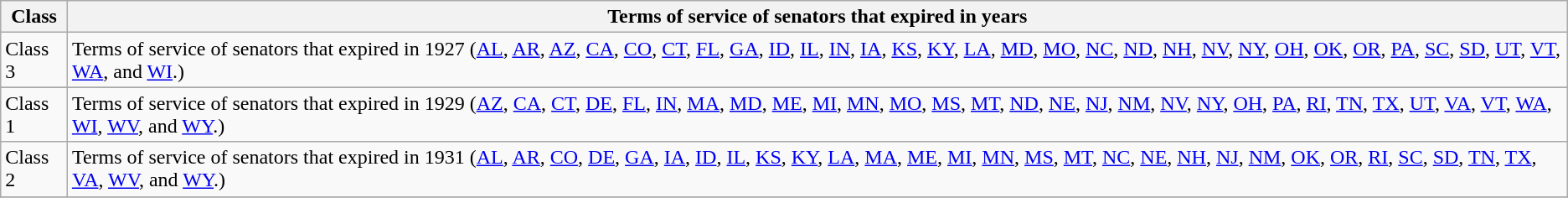<table class="wikitable sortable">
<tr valign=bottom>
<th>Class</th>
<th>Terms of service of senators that expired in years</th>
</tr>
<tr>
<td>Class 3</td>
<td>Terms of service of senators that expired in 1927 (<a href='#'>AL</a>, <a href='#'>AR</a>, <a href='#'>AZ</a>, <a href='#'>CA</a>, <a href='#'>CO</a>, <a href='#'>CT</a>, <a href='#'>FL</a>, <a href='#'>GA</a>, <a href='#'>ID</a>, <a href='#'>IL</a>, <a href='#'>IN</a>, <a href='#'>IA</a>, <a href='#'>KS</a>, <a href='#'>KY</a>, <a href='#'>LA</a>, <a href='#'>MD</a>, <a href='#'>MO</a>, <a href='#'>NC</a>, <a href='#'>ND</a>, <a href='#'>NH</a>, <a href='#'>NV</a>, <a href='#'>NY</a>, <a href='#'>OH</a>, <a href='#'>OK</a>, <a href='#'>OR</a>, <a href='#'>PA</a>, <a href='#'>SC</a>, <a href='#'>SD</a>, <a href='#'>UT</a>, <a href='#'>VT</a>, <a href='#'>WA</a>, and <a href='#'>WI</a>.)</td>
</tr>
<tr>
</tr>
<tr>
<td>Class 1</td>
<td>Terms of service of senators that expired in 1929 (<a href='#'>AZ</a>, <a href='#'>CA</a>, <a href='#'>CT</a>, <a href='#'>DE</a>, <a href='#'>FL</a>, <a href='#'>IN</a>, <a href='#'>MA</a>, <a href='#'>MD</a>, <a href='#'>ME</a>,  <a href='#'>MI</a>, <a href='#'>MN</a>, <a href='#'>MO</a>, <a href='#'>MS</a>, <a href='#'>MT</a>, <a href='#'>ND</a>, <a href='#'>NE</a>, <a href='#'>NJ</a>, <a href='#'>NM</a>, <a href='#'>NV</a>, <a href='#'>NY</a>, <a href='#'>OH</a>, <a href='#'>PA</a>, <a href='#'>RI</a>, <a href='#'>TN</a>, <a href='#'>TX</a>, <a href='#'>UT</a>, <a href='#'>VA</a>, <a href='#'>VT</a>, <a href='#'>WA</a>, <a href='#'>WI</a>, <a href='#'>WV</a>, and <a href='#'>WY</a>.)</td>
</tr>
<tr>
<td>Class 2</td>
<td>Terms of service of senators that expired in 1931 (<a href='#'>AL</a>, <a href='#'>AR</a>, <a href='#'>CO</a>, <a href='#'>DE</a>, <a href='#'>GA</a>, <a href='#'>IA</a>, <a href='#'>ID</a>, <a href='#'>IL</a>, <a href='#'>KS</a>, <a href='#'>KY</a>, <a href='#'>LA</a>, <a href='#'>MA</a>, <a href='#'>ME</a>, <a href='#'>MI</a>, <a href='#'>MN</a>, <a href='#'>MS</a>, <a href='#'>MT</a>, <a href='#'>NC</a>, <a href='#'>NE</a>, <a href='#'>NH</a>, <a href='#'>NJ</a>, <a href='#'>NM</a>, <a href='#'>OK</a>, <a href='#'>OR</a>, <a href='#'>RI</a>, <a href='#'>SC</a>, <a href='#'>SD</a>, <a href='#'>TN</a>, <a href='#'>TX</a>, <a href='#'>VA</a>, <a href='#'>WV</a>, and <a href='#'>WY</a>.)</td>
</tr>
<tr>
</tr>
</table>
